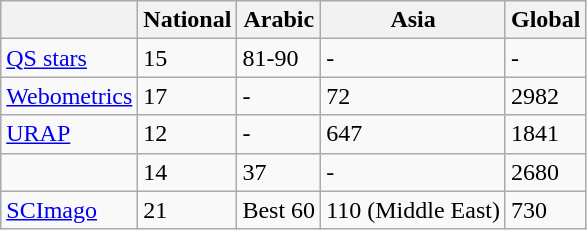<table class="wikitable">
<tr>
<th></th>
<th>National</th>
<th>Arabic</th>
<th>Asia</th>
<th>Global</th>
</tr>
<tr>
<td><a href='#'>QS stars</a></td>
<td>15</td>
<td>81-90</td>
<td>-</td>
<td>-</td>
</tr>
<tr>
<td><a href='#'>Webometrics</a></td>
<td>17</td>
<td>-</td>
<td>72</td>
<td>2982</td>
</tr>
<tr>
<td><a href='#'>URAP</a></td>
<td>12</td>
<td>-</td>
<td>647</td>
<td>1841</td>
</tr>
<tr>
<td></td>
<td>14</td>
<td>37</td>
<td>-</td>
<td>2680</td>
</tr>
<tr>
<td><a href='#'>SCImago</a></td>
<td>21</td>
<td>Best 60</td>
<td>110 (Middle East)</td>
<td>730</td>
</tr>
</table>
